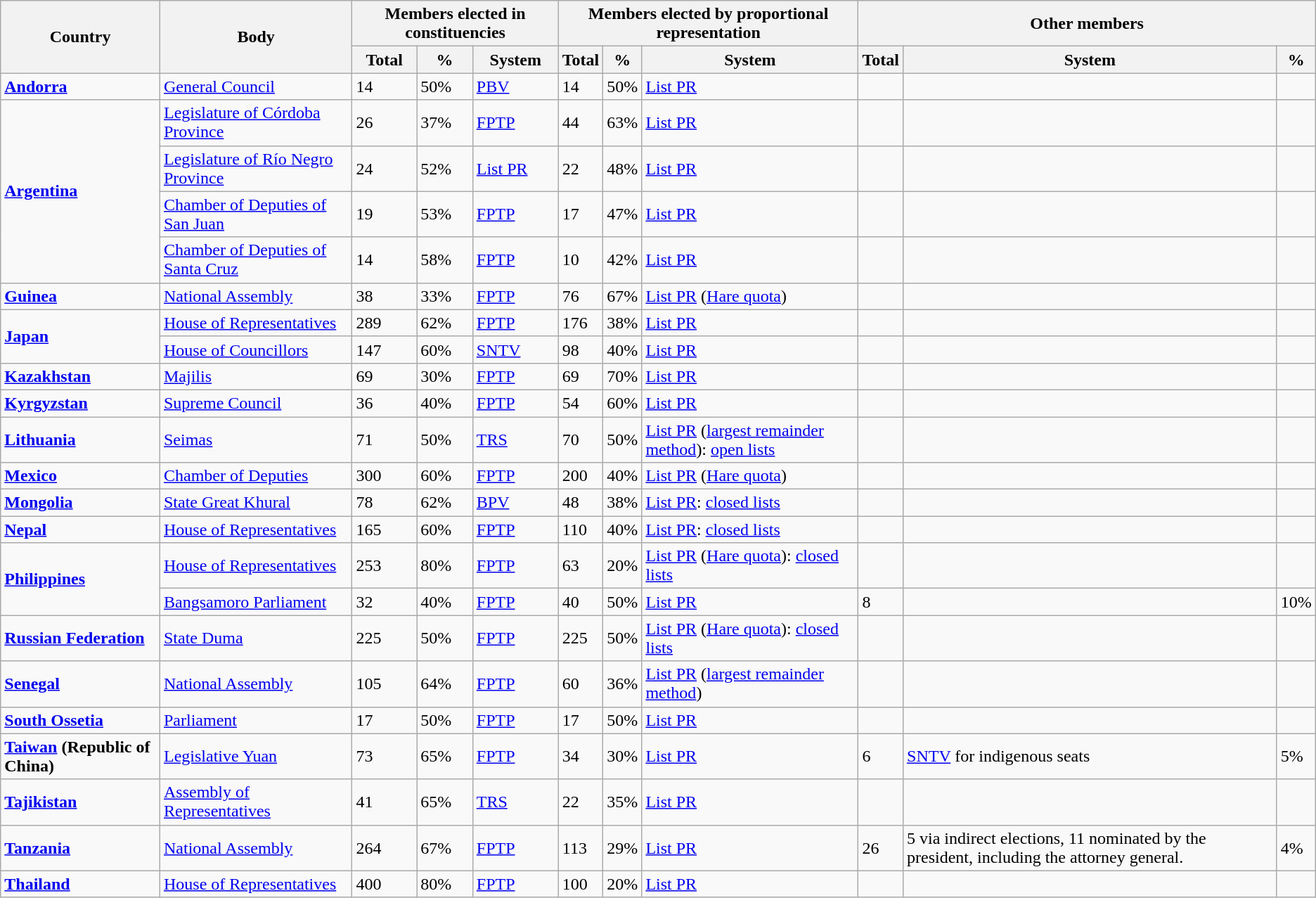<table class="wikitable">
<tr>
<th rowspan="2">Country</th>
<th rowspan="2">Body</th>
<th colspan="3">Members elected in constituencies</th>
<th colspan="3">Members elected by proportional representation</th>
<th colspan="3">Other members</th>
</tr>
<tr>
<th>Total</th>
<th>%</th>
<th>System</th>
<th>Total</th>
<th>%</th>
<th>System</th>
<th>Total</th>
<th>System</th>
<th>%</th>
</tr>
<tr>
<td><strong> <a href='#'>Andorra</a></strong></td>
<td><a href='#'>General Council</a></td>
<td>14</td>
<td>50%</td>
<td><a href='#'>PBV</a></td>
<td>14</td>
<td>50%</td>
<td><a href='#'>List PR</a></td>
<td></td>
<td></td>
<td></td>
</tr>
<tr>
<td rowspan="4"><strong> <a href='#'>Argentina</a></strong></td>
<td><strong></strong> <a href='#'>Legislature of Córdoba Province</a></td>
<td>26</td>
<td>37%</td>
<td><a href='#'>FPTP</a></td>
<td>44</td>
<td>63%</td>
<td><a href='#'>List PR</a></td>
<td></td>
<td></td>
<td></td>
</tr>
<tr>
<td><strong></strong> <a href='#'>Legislature of Río Negro Province</a></td>
<td>24</td>
<td>52%</td>
<td><a href='#'>List PR</a></td>
<td>22</td>
<td>48%</td>
<td><a href='#'>List PR</a></td>
<td></td>
<td></td>
<td></td>
</tr>
<tr>
<td><strong></strong> <a href='#'>Chamber of Deputies of San Juan</a></td>
<td>19</td>
<td>53%</td>
<td><a href='#'>FPTP</a></td>
<td>17</td>
<td>47%</td>
<td><a href='#'>List PR</a></td>
<td></td>
<td></td>
<td></td>
</tr>
<tr>
<td><strong></strong> <a href='#'>Chamber of Deputies of Santa Cruz</a></td>
<td>14</td>
<td>58%</td>
<td><a href='#'>FPTP</a></td>
<td>10</td>
<td>42%</td>
<td><a href='#'>List PR</a></td>
<td></td>
<td></td>
<td></td>
</tr>
<tr>
<td><strong> <a href='#'>Guinea</a></strong></td>
<td><a href='#'>National Assembly</a></td>
<td>38</td>
<td>33%</td>
<td><a href='#'>FPTP</a></td>
<td>76</td>
<td>67%</td>
<td><a href='#'>List PR</a> (<a href='#'>Hare quota</a>)</td>
<td></td>
<td></td>
<td></td>
</tr>
<tr>
<td rowspan="2"><strong> <a href='#'>Japan</a></strong></td>
<td><a href='#'>House of Representatives</a></td>
<td>289</td>
<td>62%</td>
<td><a href='#'>FPTP</a></td>
<td>176</td>
<td>38%</td>
<td><a href='#'>List PR</a></td>
<td></td>
<td></td>
<td></td>
</tr>
<tr>
<td><a href='#'>House of Councillors</a></td>
<td>147</td>
<td>60%</td>
<td><a href='#'>SNTV</a></td>
<td>98</td>
<td>40%</td>
<td><a href='#'>List PR</a></td>
<td></td>
<td></td>
<td></td>
</tr>
<tr>
<td><strong> <a href='#'>Kazakhstan</a></strong></td>
<td><a href='#'>Majilis</a></td>
<td>69</td>
<td>30%</td>
<td><a href='#'>FPTP</a></td>
<td>69</td>
<td>70%</td>
<td><a href='#'>List PR</a></td>
<td></td>
<td></td>
<td></td>
</tr>
<tr>
<td><strong> <a href='#'>Kyrgyzstan</a></strong></td>
<td><a href='#'>Supreme Council</a></td>
<td>36</td>
<td>40%</td>
<td><a href='#'>FPTP</a></td>
<td>54</td>
<td>60%</td>
<td><a href='#'>List PR</a></td>
<td></td>
<td></td>
<td></td>
</tr>
<tr>
<td><strong> <a href='#'>Lithuania</a></strong></td>
<td><a href='#'>Seimas</a></td>
<td>71</td>
<td>50%</td>
<td><a href='#'>TRS</a></td>
<td>70</td>
<td>50%</td>
<td><a href='#'>List PR</a> (<a href='#'>largest remainder method</a>): <a href='#'>open lists</a></td>
<td></td>
<td></td>
<td></td>
</tr>
<tr>
<td><strong></strong> <strong><a href='#'>Mexico</a></strong></td>
<td><a href='#'>Chamber of Deputies</a></td>
<td>300</td>
<td>60%</td>
<td><a href='#'>FPTP</a></td>
<td>200</td>
<td>40%</td>
<td><a href='#'>List PR</a> (<a href='#'>Hare quota</a>)</td>
<td></td>
<td></td>
<td></td>
</tr>
<tr>
<td><strong></strong> <strong><a href='#'>Mongolia</a></strong></td>
<td><a href='#'>State Great Khural</a></td>
<td>78</td>
<td>62%</td>
<td><a href='#'>BPV</a></td>
<td>48</td>
<td>38%</td>
<td><a href='#'>List PR</a>: <a href='#'>closed lists</a></td>
<td></td>
<td></td>
<td></td>
</tr>
<tr>
<td><strong></strong> <strong><a href='#'>Nepal</a></strong></td>
<td><a href='#'>House of Representatives</a></td>
<td>165</td>
<td>60%</td>
<td><a href='#'>FPTP</a></td>
<td>110</td>
<td>40%</td>
<td><a href='#'>List PR</a>: <a href='#'>closed lists</a></td>
<td></td>
<td></td>
<td></td>
</tr>
<tr>
<td rowspan="2"> <strong><a href='#'>Philippines</a></strong></td>
<td><a href='#'>House of Representatives</a></td>
<td>253</td>
<td>80%</td>
<td><a href='#'>FPTP</a></td>
<td>63</td>
<td>20%</td>
<td><a href='#'>List PR</a> (<a href='#'>Hare quota</a>): <a href='#'>closed lists</a></td>
<td></td>
<td></td>
<td></td>
</tr>
<tr>
<td><a href='#'>Bangsamoro Parliament</a></td>
<td>32</td>
<td>40%</td>
<td><a href='#'>FPTP</a></td>
<td>40</td>
<td>50%</td>
<td><a href='#'>List PR</a></td>
<td>8</td>
<td></td>
<td>10%</td>
</tr>
<tr>
<td><strong> <a href='#'>Russian Federation</a></strong></td>
<td><a href='#'>State Duma</a></td>
<td>225</td>
<td>50%</td>
<td><a href='#'>FPTP</a></td>
<td>225</td>
<td>50%</td>
<td><a href='#'>List PR</a> (<a href='#'>Hare quota</a>): <a href='#'>closed lists</a></td>
<td></td>
<td></td>
<td></td>
</tr>
<tr>
<td><strong> <a href='#'>Senegal</a></strong></td>
<td><a href='#'>National Assembly</a></td>
<td>105</td>
<td>64%</td>
<td><a href='#'>FPTP</a></td>
<td>60</td>
<td>36%</td>
<td><a href='#'>List PR</a> (<a href='#'>largest remainder method</a>)</td>
<td></td>
<td></td>
<td></td>
</tr>
<tr>
<td><strong> <a href='#'>South Ossetia</a></strong></td>
<td><a href='#'>Parliament</a></td>
<td>17</td>
<td>50%</td>
<td><a href='#'>FPTP</a></td>
<td>17</td>
<td>50%</td>
<td><a href='#'>List PR</a></td>
<td></td>
<td></td>
<td></td>
</tr>
<tr>
<td><strong> <a href='#'>Taiwan</a> (Republic of China)</strong></td>
<td><a href='#'>Legislative Yuan</a></td>
<td>73</td>
<td>65%</td>
<td><a href='#'>FPTP</a></td>
<td>34</td>
<td>30%</td>
<td><a href='#'>List PR</a></td>
<td>6</td>
<td><a href='#'>SNTV</a> for indigenous seats</td>
<td>5%</td>
</tr>
<tr>
<td><strong> <a href='#'>Tajikistan</a></strong></td>
<td><a href='#'>Assembly of Representatives</a></td>
<td>41</td>
<td>65%</td>
<td><a href='#'>TRS</a></td>
<td>22</td>
<td>35%</td>
<td><a href='#'>List PR</a></td>
<td></td>
<td></td>
<td></td>
</tr>
<tr>
<td><strong> <a href='#'>Tanzania</a></strong></td>
<td><a href='#'>National Assembly</a></td>
<td>264</td>
<td>67%</td>
<td><a href='#'>FPTP</a></td>
<td>113</td>
<td>29%</td>
<td><a href='#'>List PR</a></td>
<td>26</td>
<td>5 via indirect elections, 11 nominated by the president, including the attorney general.</td>
<td>4%</td>
</tr>
<tr>
<td><strong> <a href='#'>Thailand</a></strong></td>
<td><a href='#'>House of Representatives</a></td>
<td>400</td>
<td>80%</td>
<td><a href='#'>FPTP</a></td>
<td>100</td>
<td>20%</td>
<td><a href='#'>List PR</a></td>
<td></td>
<td></td>
<td></td>
</tr>
</table>
